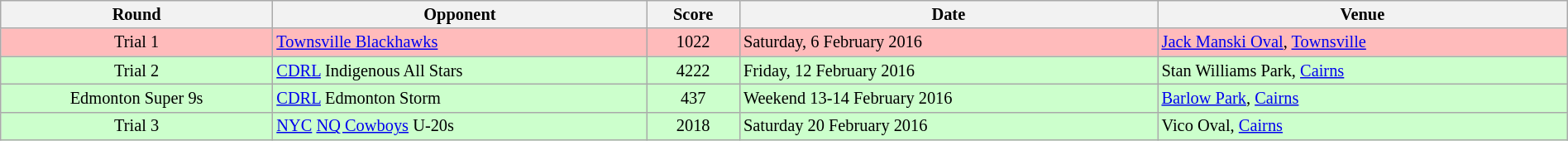<table class="wikitable" style="font-size:85%; bgcolor:#d6d6d6; width:100%;">
<tr>
<th width="">Round</th>
<th width="">Opponent</th>
<th width="">Score</th>
<th width="">Date</th>
<th width="">Venue</th>
</tr>
<tr bgcolor=#FFBBBB>
<td style="text-align:center;">Trial 1</td>
<td> <a href='#'>Townsville Blackhawks</a></td>
<td style="text-align:center;">1022</td>
<td>Saturday, 6 February 2016</td>
<td><a href='#'>Jack Manski Oval</a>, <a href='#'>Townsville</a></td>
</tr>
<tr bgcolor=#CCFFCC>
<td style="text-align:center;">Trial 2</td>
<td> <a href='#'>CDRL</a> Indigenous All Stars</td>
<td style="text-align:center;">4222</td>
<td>Friday, 12 February 2016</td>
<td>Stan Williams Park, <a href='#'>Cairns</a></td>
</tr>
<tr bgcolor=CCFFCC>
<td style="text-align:center;">Edmonton Super 9s</td>
<td> <a href='#'>CDRL</a> Edmonton Storm</td>
<td style="text-align:center;">437</td>
<td>Weekend 13-14 February 2016</td>
<td><a href='#'>Barlow Park</a>, <a href='#'>Cairns</a></td>
</tr>
<tr bgcolor=CCFFCC>
<td style="text-align:center;">Trial 3</td>
<td> <a href='#'>NYC</a> <a href='#'>NQ Cowboys</a> U-20s</td>
<td style="text-align:center;">2018</td>
<td>Saturday 20 February 2016</td>
<td>Vico Oval, <a href='#'>Cairns</a></td>
</tr>
</table>
